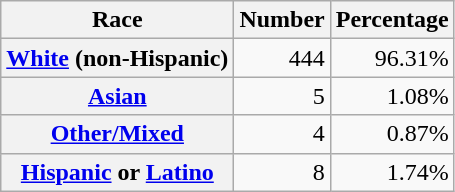<table class="wikitable" style="text-align:right">
<tr>
<th scope="col">Race</th>
<th scope="col">Number</th>
<th scope="col">Percentage</th>
</tr>
<tr>
<th scope="row"><a href='#'>White</a> (non-Hispanic)</th>
<td>444</td>
<td>96.31%</td>
</tr>
<tr>
<th scope="row"><a href='#'>Asian</a></th>
<td>5</td>
<td>1.08%</td>
</tr>
<tr>
<th scope="row"><a href='#'>Other/Mixed</a></th>
<td>4</td>
<td>0.87%</td>
</tr>
<tr>
<th scope="row"><a href='#'>Hispanic</a> or <a href='#'>Latino</a></th>
<td>8</td>
<td>1.74%</td>
</tr>
</table>
